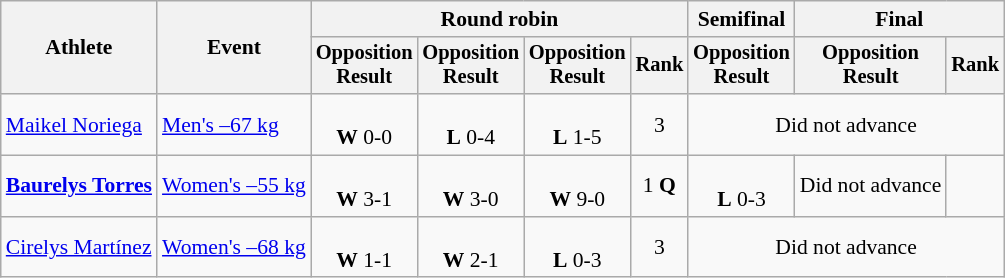<table class=wikitable style=font-size:90%;text-align:center>
<tr>
<th rowspan=2>Athlete</th>
<th rowspan=2>Event</th>
<th colspan=4>Round robin</th>
<th>Semifinal</th>
<th colspan=2>Final</th>
</tr>
<tr style=font-size:95%>
<th>Opposition<br>Result</th>
<th>Opposition<br>Result</th>
<th>Opposition<br>Result</th>
<th>Rank</th>
<th>Opposition<br>Result</th>
<th>Opposition<br>Result</th>
<th>Rank</th>
</tr>
<tr>
<td align=left><a href='#'>Maikel Noriega</a></td>
<td align=left><a href='#'>Men's –67 kg</a></td>
<td><br><strong>W</strong> 0-0</td>
<td><br><strong>L</strong> 0-4</td>
<td><br><strong>L</strong> 1-5</td>
<td>3</td>
<td colspan=3>Did not advance</td>
</tr>
<tr>
<td align=left><strong><a href='#'>Baurelys Torres</a></strong></td>
<td align=left><a href='#'>Women's –55 kg</a></td>
<td><br><strong>W</strong> 3-1</td>
<td><br><strong>W</strong> 3-0</td>
<td><br><strong>W</strong> 9-0</td>
<td>1 <strong>Q</strong></td>
<td><br><strong>L</strong> 0-3</td>
<td>Did not advance</td>
<td></td>
</tr>
<tr>
<td align=left><a href='#'>Cirelys Martínez</a></td>
<td align=left><a href='#'>Women's –68 kg</a></td>
<td><br><strong>W</strong> 1-1</td>
<td><br><strong>W</strong> 2-1</td>
<td><br><strong>L</strong> 0-3</td>
<td>3</td>
<td colspan=3>Did not advance</td>
</tr>
</table>
